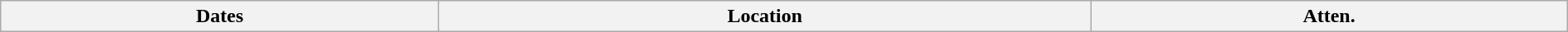<table class="wikitable" width="100%">
<tr>
<th>Dates</th>
<th>Location</th>
<th>Atten.<br>










</th>
</tr>
</table>
